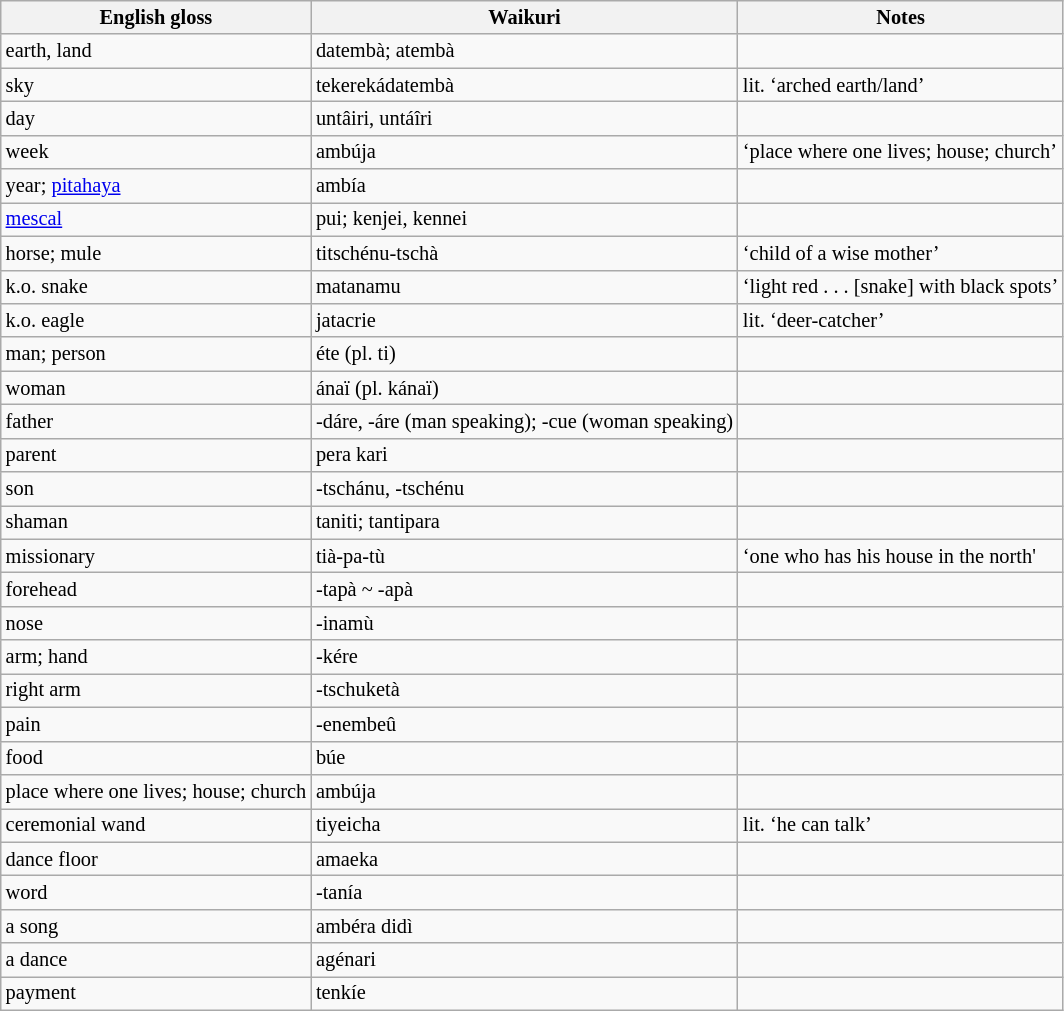<table class="wikitable sortable" style="font-size: 85%">
<tr>
<th>English gloss</th>
<th>Waikuri</th>
<th>Notes</th>
</tr>
<tr>
<td>earth, land</td>
<td>datembà; atembà</td>
<td></td>
</tr>
<tr>
<td>sky</td>
<td>tekerekádatembà</td>
<td>lit. ‘arched earth/land’</td>
</tr>
<tr>
<td>day</td>
<td>untâiri, untáîri</td>
<td></td>
</tr>
<tr>
<td>week</td>
<td>ambúja</td>
<td>‘place where one lives; house; church’</td>
</tr>
<tr>
<td>year; <a href='#'>pitahaya</a></td>
<td>ambía</td>
<td></td>
</tr>
<tr>
<td><a href='#'>mescal</a></td>
<td>pui; kenjei, kennei</td>
<td></td>
</tr>
<tr>
<td>horse; mule</td>
<td>titschénu-tschà</td>
<td>‘child of a wise mother’</td>
</tr>
<tr>
<td>k.o. snake</td>
<td>matanamu</td>
<td>‘light red . . . [snake] with black spots’</td>
</tr>
<tr>
<td>k.o. eagle</td>
<td>jatacrie</td>
<td>lit. ‘deer-catcher’</td>
</tr>
<tr>
<td>man; person</td>
<td>éte (pl. ti)</td>
<td></td>
</tr>
<tr>
<td>woman</td>
<td>ánaï (pl. kánaï)</td>
<td></td>
</tr>
<tr>
<td>father</td>
<td>-dáre, -áre (man speaking); -cue (woman speaking)</td>
<td></td>
</tr>
<tr>
<td>parent</td>
<td>pera kari</td>
<td></td>
</tr>
<tr>
<td>son</td>
<td>-tschánu, -tschénu</td>
<td></td>
</tr>
<tr>
<td>shaman</td>
<td>taniti; tantipara</td>
<td></td>
</tr>
<tr>
<td>missionary</td>
<td>tià-pa-tù</td>
<td>‘one who has his house in the north'</td>
</tr>
<tr>
<td>forehead</td>
<td>-tapà ~ -apà</td>
<td></td>
</tr>
<tr>
<td>nose</td>
<td>-inamù</td>
<td></td>
</tr>
<tr>
<td>arm; hand</td>
<td>-kére</td>
<td></td>
</tr>
<tr>
<td>right arm</td>
<td>-tschuketà</td>
<td></td>
</tr>
<tr>
<td>pain</td>
<td>-enembeû</td>
<td></td>
</tr>
<tr>
<td>food</td>
<td>búe</td>
<td></td>
</tr>
<tr>
<td>place where one lives; house; church</td>
<td>ambúja</td>
<td></td>
</tr>
<tr>
<td>ceremonial wand</td>
<td>tiyeicha</td>
<td>lit. ‘he can talk’</td>
</tr>
<tr>
<td>dance floor</td>
<td>amaeka</td>
<td></td>
</tr>
<tr>
<td>word</td>
<td>-tanía</td>
<td></td>
</tr>
<tr>
<td>a song</td>
<td>ambéra didì</td>
<td></td>
</tr>
<tr>
<td>a dance</td>
<td>agénari</td>
<td></td>
</tr>
<tr>
<td>payment</td>
<td>tenkíe</td>
<td></td>
</tr>
</table>
